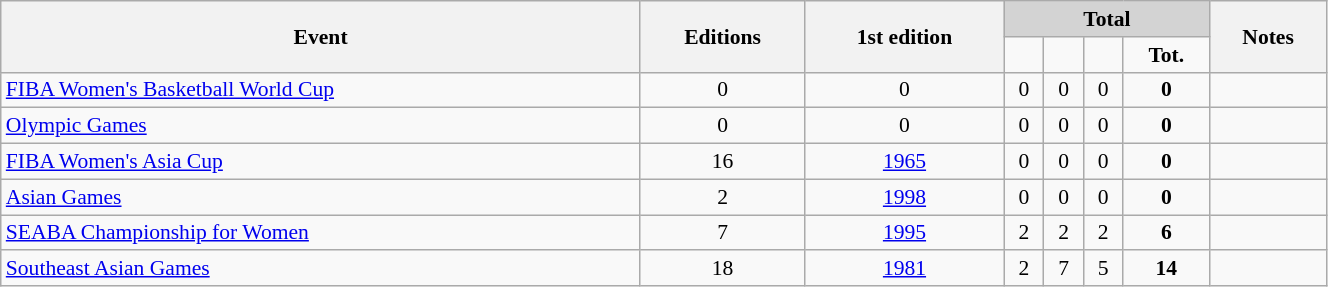<table class="wikitable" width=70% style="font-size:90%; text-align:center;">
<tr>
<th rowspan=2>Event</th>
<th rowspan=2>Editions</th>
<th rowspan=2>1st edition</th>
<th colspan=4; style="background-color:lightgrey">Total</th>
<th rowspan=2>Notes</th>
</tr>
<tr>
<td></td>
<td></td>
<td></td>
<td><strong>Tot.</strong></td>
</tr>
<tr>
<td align=left><a href='#'>FIBA Women's Basketball World Cup</a></td>
<td>0</td>
<td>0</td>
<td>0</td>
<td>0</td>
<td>0</td>
<td><strong>0</strong></td>
<td></td>
</tr>
<tr>
<td align=left><a href='#'>Olympic Games</a></td>
<td>0</td>
<td>0</td>
<td>0</td>
<td>0</td>
<td>0</td>
<td><strong>0</strong></td>
<td></td>
</tr>
<tr>
<td align=left><a href='#'>FIBA Women's Asia Cup</a></td>
<td>16</td>
<td><a href='#'>1965</a></td>
<td>0</td>
<td>0</td>
<td>0</td>
<td><strong>0</strong></td>
<td></td>
</tr>
<tr>
<td align=left><a href='#'>Asian Games</a></td>
<td>2</td>
<td><a href='#'>1998</a></td>
<td>0</td>
<td>0</td>
<td>0</td>
<td><strong>0</strong></td>
<td></td>
</tr>
<tr>
<td align=left><a href='#'>SEABA Championship for Women</a></td>
<td>7</td>
<td><a href='#'>1995</a></td>
<td>2</td>
<td>2</td>
<td>2</td>
<td><strong>6</strong></td>
<td></td>
</tr>
<tr>
<td align=left><a href='#'>Southeast Asian Games</a></td>
<td>18</td>
<td><a href='#'>1981</a></td>
<td>2</td>
<td>7</td>
<td>5</td>
<td><strong>14</strong></td>
<td></td>
</tr>
</table>
